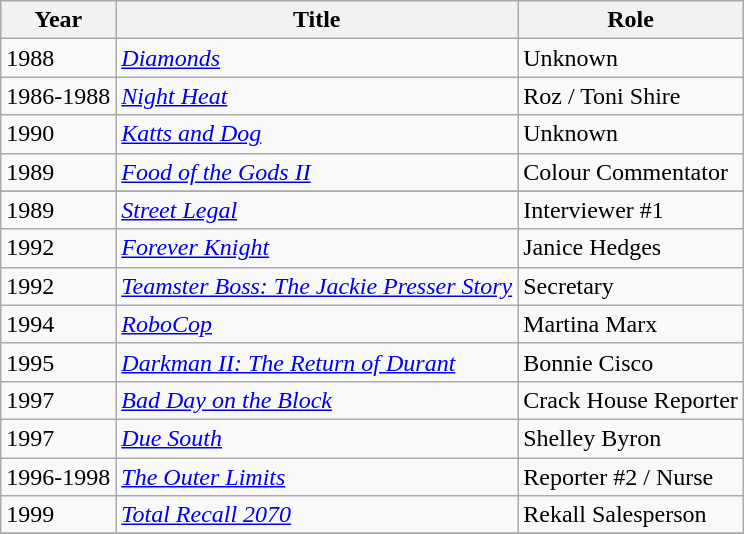<table class="wikitable">
<tr>
<th>Year</th>
<th>Title</th>
<th>Role</th>
</tr>
<tr>
<td>1988</td>
<td><em><a href='#'>Diamonds</a></em></td>
<td>Unknown</td>
</tr>
<tr>
<td>1986-1988</td>
<td><em><a href='#'>Night Heat</a></em></td>
<td>Roz / Toni Shire</td>
</tr>
<tr>
<td>1990</td>
<td><em><a href='#'>Katts and Dog</a></em></td>
<td>Unknown</td>
</tr>
<tr>
<td>1989</td>
<td><em><a href='#'>Food of the Gods II </a></em></td>
<td>Colour Commentator</td>
</tr>
<tr>
</tr>
<tr>
<td>1989</td>
<td><em><a href='#'>Street Legal</a></em></td>
<td>Interviewer #1</td>
</tr>
<tr>
<td>1992</td>
<td><em><a href='#'>Forever Knight</a></em></td>
<td>Janice Hedges</td>
</tr>
<tr>
<td>1992</td>
<td><em><a href='#'>Teamster Boss: The Jackie Presser Story</a></em></td>
<td>Secretary</td>
</tr>
<tr>
<td>1994</td>
<td><em><a href='#'>RoboCop</a></em></td>
<td>Martina Marx</td>
</tr>
<tr>
<td>1995</td>
<td><em><a href='#'>Darkman II: The Return of Durant</a></em></td>
<td>Bonnie Cisco</td>
</tr>
<tr>
<td>1997</td>
<td><em><a href='#'>Bad Day on the Block</a></em></td>
<td>Crack House Reporter</td>
</tr>
<tr>
<td>1997</td>
<td><em><a href='#'>Due South</a></em></td>
<td>Shelley Byron</td>
</tr>
<tr>
<td>1996-1998</td>
<td><em><a href='#'>The Outer Limits</a></em></td>
<td>Reporter #2 / Nurse</td>
</tr>
<tr>
<td>1999</td>
<td><em><a href='#'>Total Recall 2070</a></em></td>
<td>Rekall Salesperson</td>
</tr>
<tr>
</tr>
</table>
